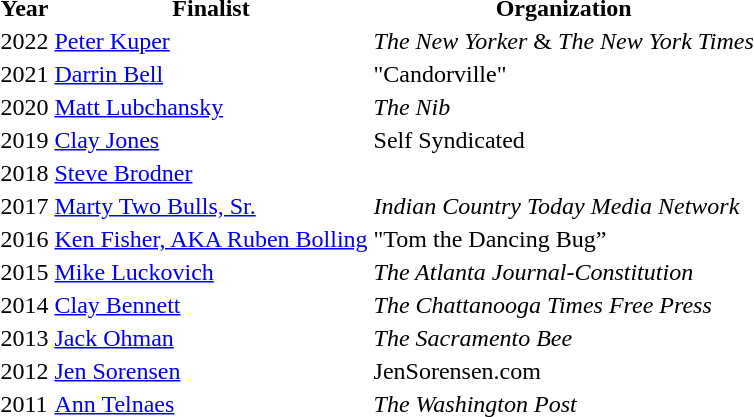<table class="sortable">
<tr>
<th>Year</th>
<th>Finalist</th>
<th>Organization</th>
</tr>
<tr>
<td>2022</td>
<td><a href='#'>Peter Kuper</a></td>
<td><em>The New Yorker</em> & <em>The New York Times</em></td>
</tr>
<tr>
<td>2021</td>
<td><a href='#'>Darrin Bell</a></td>
<td>"Candorville"</td>
</tr>
<tr>
<td>2020</td>
<td><a href='#'>Matt Lubchansky</a></td>
<td><em>The Nib</em></td>
</tr>
<tr>
<td>2019</td>
<td><a href='#'>Clay Jones</a></td>
<td>Self Syndicated</td>
</tr>
<tr>
<td>2018</td>
<td><a href='#'>Steve Brodner</a></td>
<td></td>
</tr>
<tr>
<td>2017</td>
<td><a href='#'>Marty Two Bulls, Sr.</a></td>
<td><em>Indian Country Today Media Network</em></td>
</tr>
<tr>
<td>2016</td>
<td><a href='#'>Ken Fisher, AKA Ruben Bolling</a></td>
<td>"Tom the Dancing Bug”</td>
</tr>
<tr>
<td>2015</td>
<td><a href='#'>Mike Luckovich</a></td>
<td><em>The Atlanta Journal-Constitution</em></td>
</tr>
<tr>
<td>2014</td>
<td><a href='#'>Clay Bennett</a></td>
<td><em>The Chattanooga Times Free Press</em></td>
</tr>
<tr>
<td>2013</td>
<td><a href='#'>Jack Ohman</a></td>
<td><em>The Sacramento Bee</em></td>
</tr>
<tr>
<td>2012</td>
<td><a href='#'>Jen Sorensen</a></td>
<td>JenSorensen.com</td>
</tr>
<tr>
<td>2011</td>
<td><a href='#'>Ann Telnaes</a></td>
<td><em>The Washington Post</em></td>
</tr>
</table>
